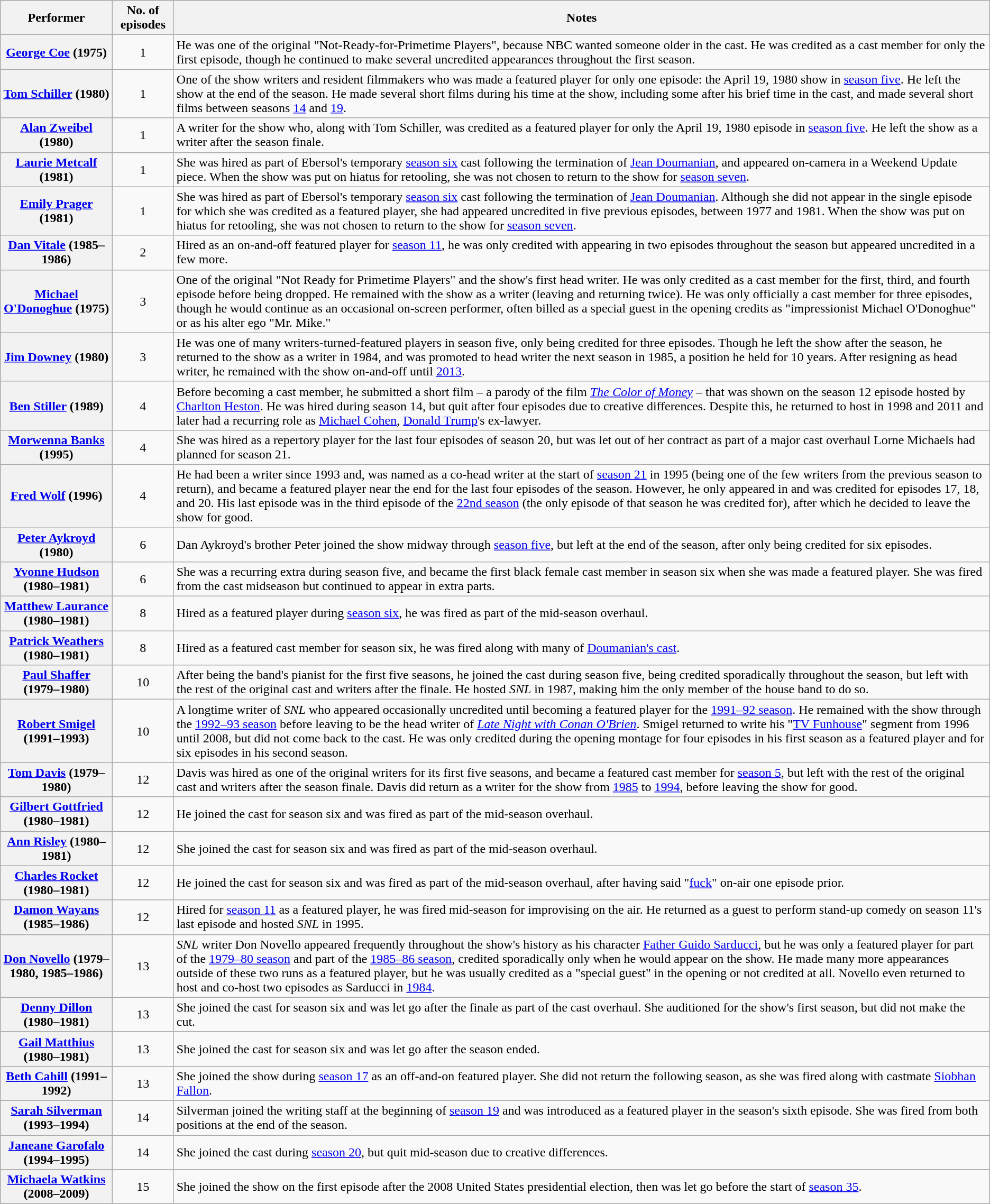<table class="wikitable sortable">
<tr>
<th scope="col">Performer</th>
<th scope="col">No. of episodes</th>
<th scope="row" class="unsortable">Notes</th>
</tr>
<tr>
<th scope="row"><a href='#'>George Coe</a> (1975)</th>
<td style="text-align:center">1</td>
<td>He was one of the original "Not-Ready-for-Primetime Players", because NBC wanted someone older in the cast. He was credited as a cast member for only the first episode, though he continued to make several uncredited appearances throughout the first season.</td>
</tr>
<tr>
<th scope="row"><a href='#'>Tom Schiller</a> (1980)</th>
<td style="text-align:center">1</td>
<td>One of the show writers and resident filmmakers who was made a featured player for only one episode: the April 19, 1980 show in <a href='#'>season five</a>. He left the show at the end of the season. He made several short films during his time at the show, including some after his brief time in the cast, and made several short films between seasons <a href='#'>14</a> and <a href='#'>19</a>.</td>
</tr>
<tr>
<th scope="row"><a href='#'>Alan Zweibel</a> (1980)</th>
<td style="text-align:center">1</td>
<td>A writer for the show who, along with Tom Schiller, was credited as a featured player for only the April 19, 1980 episode in <a href='#'>season five</a>. He left the show as a writer after the season finale.</td>
</tr>
<tr>
<th scope="row"><a href='#'>Laurie Metcalf</a> (1981)</th>
<td style="text-align:center">1</td>
<td>She was hired as part of Ebersol's temporary <a href='#'>season six</a> cast following the termination of <a href='#'>Jean Doumanian</a>, and appeared on-camera in a Weekend Update piece. When the show was put on hiatus for retooling, she was not chosen to return to the show for <a href='#'>season seven</a>.</td>
</tr>
<tr>
<th scope="row"><a href='#'>Emily Prager</a> (1981)</th>
<td style="text-align:center">1</td>
<td>She was hired as part of Ebersol's temporary <a href='#'>season six</a> cast following the termination of <a href='#'>Jean Doumanian</a>. Although she did not appear in the single episode for which she was credited as a featured player, she had appeared uncredited in five previous episodes, between 1977 and 1981. When the show was put on hiatus for retooling, she was not chosen to return to the show for <a href='#'>season seven</a>.</td>
</tr>
<tr>
<th scope="row"><a href='#'>Dan Vitale</a> (1985–1986)</th>
<td style="text-align:center">2</td>
<td>Hired as an on-and-off featured player for <a href='#'>season 11</a>, he was only credited with appearing in two episodes throughout the season but appeared uncredited in a few more.</td>
</tr>
<tr>
<th scope="row"><a href='#'>Michael O'Donoghue</a> (1975)</th>
<td style="text-align:center">3</td>
<td>One of the original "Not Ready for Primetime Players" and the show's first head writer. He was only credited as a cast member for the first, third, and fourth episode before being dropped. He remained with the show as a writer (leaving and returning twice). He was only officially a cast member for three episodes, though he would continue as an occasional on-screen performer, often billed as a special guest in the opening credits as "impressionist Michael O'Donoghue" or as his alter ego "Mr. Mike."</td>
</tr>
<tr>
<th scope="row"><a href='#'>Jim Downey</a> (1980)</th>
<td style="text-align:center">3</td>
<td>He was one of many writers-turned-featured players in season five, only being credited for three episodes. Though he left the show after the season, he returned to the show as a writer in 1984, and was promoted to head writer the next season in 1985, a position he held for 10 years. After resigning as head writer, he remained with the show on-and-off until <a href='#'>2013</a>.</td>
</tr>
<tr>
<th scope="row"><a href='#'>Ben Stiller</a> (1989)</th>
<td style="text-align:center">4</td>
<td>Before becoming a cast member, he submitted a short film – a parody of the film <em><a href='#'>The Color of Money</a></em> – that was shown on the season 12 episode hosted by <a href='#'>Charlton Heston</a>. He was hired during season 14, but quit after four episodes due to creative differences. Despite this, he returned to host in 1998 and 2011 and later had a recurring role as <a href='#'>Michael Cohen</a>, <a href='#'>Donald Trump</a>'s ex-lawyer.</td>
</tr>
<tr>
<th scope="row"><a href='#'>Morwenna Banks</a> (1995)</th>
<td style="text-align:center">4</td>
<td>She was hired as a repertory player for the last four episodes of season 20, but was let out of her contract as part of a major cast overhaul Lorne Michaels had planned for season 21.</td>
</tr>
<tr>
<th scope="row"><a href='#'>Fred Wolf</a> (1996)</th>
<td style="text-align:center">4</td>
<td>He had been a writer since 1993 and, was named as a co-head writer at the start of <a href='#'>season 21</a> in 1995 (being one of the few writers from the previous season to return), and became a featured player near the end for the last four episodes of the season. However, he only appeared in and was credited for episodes 17, 18, and 20. His last episode was in the third episode of the <a href='#'>22nd season</a> (the only episode of that season he was credited for), after which he decided to leave the show for good.</td>
</tr>
<tr>
<th scope="row"><a href='#'>Peter Aykroyd</a> (1980)</th>
<td style="text-align:center">6</td>
<td>Dan Aykroyd's brother Peter joined the show midway through <a href='#'>season five</a>, but left at the end of the season, after only being credited for six episodes.</td>
</tr>
<tr>
<th scope="row"><a href='#'>Yvonne Hudson</a> (1980–1981)</th>
<td style="text-align:center">6</td>
<td>She was a recurring extra during season five, and became the first black female cast member in season six when she was made a featured player. She was fired from the cast midseason but continued to appear in extra parts.</td>
</tr>
<tr>
<th scope="row"><a href='#'>Matthew Laurance</a> (1980–1981)</th>
<td style="text-align:center">8</td>
<td>Hired as a featured player during <a href='#'>season six</a>, he was fired as part of the mid-season overhaul.</td>
</tr>
<tr>
<th scope="row"><a href='#'>Patrick Weathers</a> (1980–1981)</th>
<td style="text-align:center">8</td>
<td>Hired as a featured cast member for season six, he was fired along with many of <a href='#'>Doumanian's cast</a>.</td>
</tr>
<tr>
<th scope="row"><a href='#'>Paul Shaffer</a> (1979–1980)</th>
<td style="text-align:center">10</td>
<td>After being the band's pianist for the first five seasons, he joined the cast during season five, being credited sporadically throughout the season, but left with the rest of the original cast and writers after the finale. He hosted <em>SNL</em> in 1987, making him the only member of the house band to do so.</td>
</tr>
<tr>
<th scope="row"><a href='#'>Robert Smigel</a> (1991–1993)</th>
<td style="text-align:center">10</td>
<td>A longtime writer of <em>SNL</em> who appeared occasionally uncredited until becoming a featured player for the <a href='#'>1991–92 season</a>. He remained with the show through the <a href='#'>1992–93 season</a> before leaving to be the head writer of <em><a href='#'>Late Night with Conan O'Brien</a></em>. Smigel returned to write his "<a href='#'>TV Funhouse</a>" segment from 1996 until 2008, but did not come back to the cast. He was only credited during the opening montage for four episodes in his first season as a featured player and for six episodes in his second season.</td>
</tr>
<tr>
<th scope="row"><a href='#'>Tom Davis</a> (1979–1980)</th>
<td style="text-align:center">12</td>
<td>Davis was hired as one of the original writers for its first five seasons, and became a featured cast member for <a href='#'>season 5</a>, but left with the rest of the original cast and writers after the season finale. Davis did return as a writer for the show from <a href='#'>1985</a> to <a href='#'>1994</a>, before leaving the show for good.</td>
</tr>
<tr>
<th scope="row"><a href='#'>Gilbert Gottfried</a> (1980–1981)</th>
<td style="text-align:center">12</td>
<td>He joined the cast for season six and was fired as part of the mid-season overhaul.</td>
</tr>
<tr>
<th scope="row"><a href='#'>Ann Risley</a> (1980–1981)</th>
<td style="text-align:center">12</td>
<td>She joined the cast for season six and was fired as part of the mid-season overhaul.</td>
</tr>
<tr>
<th scope="row"><a href='#'>Charles Rocket</a> (1980–1981)</th>
<td style="text-align:center">12</td>
<td>He joined the cast for season six and was fired as part of the mid-season overhaul, after having said "<a href='#'>fuck</a>" on-air one episode prior.</td>
</tr>
<tr>
<th scope="row"><a href='#'>Damon Wayans</a> (1985–1986)</th>
<td style="text-align:center">12</td>
<td>Hired for <a href='#'>season 11</a> as a featured player, he was fired mid-season for improvising on the air. He returned as a guest to perform stand-up comedy on season 11's last episode and hosted <em>SNL</em> in 1995.</td>
</tr>
<tr>
<th scope="row"><a href='#'>Don Novello</a> (1979–1980, 1985–1986)</th>
<td style="text-align:center">13</td>
<td><em>SNL</em> writer Don Novello appeared frequently throughout the show's history as his character <a href='#'>Father Guido Sarducci</a>, but he was only a featured player for part of the <a href='#'>1979–80 season</a> and part of the <a href='#'>1985–86 season</a>, credited sporadically only when he would appear on the show. He made many more appearances outside of these two runs as a featured player, but he was usually credited as a "special guest" in the opening or not credited at all. Novello even returned to host and co-host two episodes as Sarducci in <a href='#'>1984</a>.</td>
</tr>
<tr>
<th scope="row"><a href='#'>Denny Dillon</a> (1980–1981)</th>
<td style="text-align:center">13</td>
<td>She joined the cast for season six and was let go after the finale as part of the cast overhaul. She auditioned for the show's first season, but did not make the cut.</td>
</tr>
<tr>
<th scope="row"><a href='#'>Gail Matthius</a> (1980–1981)</th>
<td style="text-align:center">13</td>
<td>She joined the cast for season six and was let go after the season ended.</td>
</tr>
<tr>
<th scope="row"><a href='#'>Beth Cahill</a> (1991–1992)</th>
<td style="text-align:center">13</td>
<td>She joined the show during <a href='#'>season 17</a> as an off-and-on featured player. She did not return the following season, as she was fired along with castmate <a href='#'>Siobhan Fallon</a>.</td>
</tr>
<tr>
<th scope="row"><a href='#'>Sarah Silverman</a> (1993–1994)</th>
<td style="text-align:center">14</td>
<td>Silverman joined the writing staff at the beginning of <a href='#'>season 19</a> and was introduced as a featured player in the season's sixth episode. She was fired from both positions at the end of the season.</td>
</tr>
<tr>
<th scope="row"><a href='#'>Janeane Garofalo</a> (1994–1995)</th>
<td style="text-align:center">14</td>
<td>She joined the cast during <a href='#'>season 20</a>, but quit mid-season due to creative differences.</td>
</tr>
<tr>
<th scope="row"><a href='#'>Michaela Watkins</a> (2008–2009)</th>
<td style="text-align:center">15</td>
<td>She joined the show on the first episode after the 2008 United States presidential election, then was let go before the start of <a href='#'>season 35</a>.</td>
</tr>
</table>
